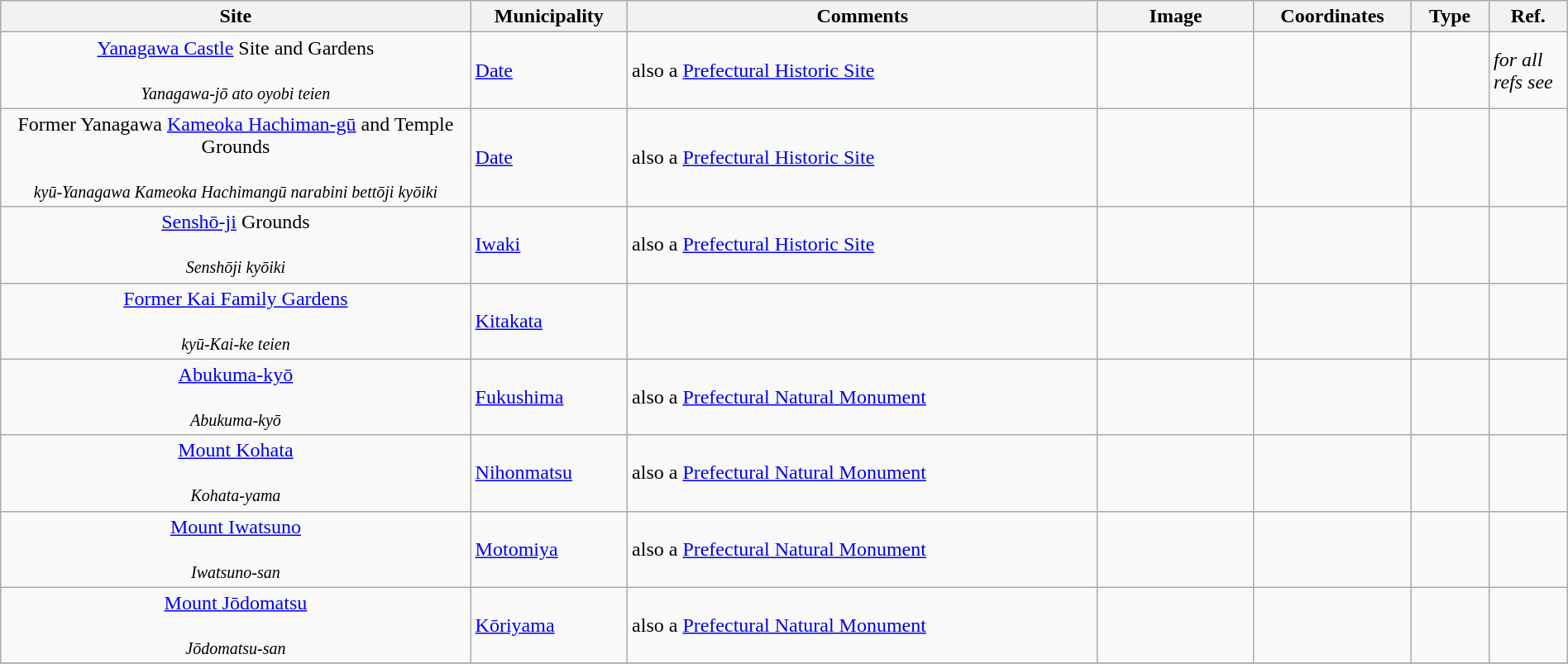<table class="wikitable sortable"  style="width:100%;">
<tr>
<th width="30%" align="left">Site</th>
<th width="10%" align="left">Municipality</th>
<th width="30%" align="left" class="unsortable">Comments</th>
<th width="10%" align="left"  class="unsortable">Image</th>
<th width="10%" align="left" class="unsortable">Coordinates</th>
<th width="5%" align="left">Type</th>
<th width="5%" align="left"  class="unsortable">Ref.</th>
</tr>
<tr>
<td align="center"><a href='#'>Yanagawa Castle</a> Site and Gardens<br><br><small><em>Yanagawa-jō ato oyobi teien</em></small></td>
<td><a href='#'>Date</a></td>
<td>also a <a href='#'>Prefectural Historic Site</a></td>
<td></td>
<td></td>
<td></td>
<td><em>for all refs see</em> </td>
</tr>
<tr>
<td align="center">Former Yanagawa <a href='#'>Kameoka Hachiman-gū</a> and Temple Grounds<br><br><small><em>kyū-Yanagawa Kameoka Hachimangū narabini bettōji kyōiki</em></small></td>
<td><a href='#'>Date</a></td>
<td>also a <a href='#'>Prefectural Historic Site</a></td>
<td></td>
<td></td>
<td></td>
<td></td>
</tr>
<tr>
<td align="center"><a href='#'>Senshō-ji</a> Grounds<br><br><small><em>Senshōji kyōiki</em></small></td>
<td><a href='#'>Iwaki</a></td>
<td>also a <a href='#'>Prefectural Historic Site</a></td>
<td></td>
<td></td>
<td></td>
<td></td>
</tr>
<tr>
<td align="center"><a href='#'>Former Kai Family Gardens</a><br><br><small><em>kyū-Kai-ke teien</em></small></td>
<td><a href='#'>Kitakata</a></td>
<td></td>
<td></td>
<td></td>
<td></td>
<td></td>
</tr>
<tr>
<td align="center"><a href='#'>Abukuma-kyō</a><br><br><small><em>Abukuma-kyō</em></small></td>
<td><a href='#'>Fukushima</a></td>
<td>also a <a href='#'>Prefectural Natural Monument</a></td>
<td></td>
<td></td>
<td></td>
<td></td>
</tr>
<tr>
<td align="center"><a href='#'>Mount Kohata</a><br><br><small><em>Kohata-yama</em></small></td>
<td><a href='#'>Nihonmatsu</a></td>
<td>also a <a href='#'>Prefectural Natural Monument</a></td>
<td></td>
<td></td>
<td></td>
<td></td>
</tr>
<tr>
<td align="center"><a href='#'>Mount Iwatsuno</a><br><br><small><em>Iwatsuno-san</em></small></td>
<td><a href='#'>Motomiya</a></td>
<td>also a <a href='#'>Prefectural Natural Monument</a></td>
<td></td>
<td></td>
<td></td>
<td></td>
</tr>
<tr>
<td align="center"><a href='#'>Mount Jōdomatsu</a><br><br><small><em>Jōdomatsu-san</em></small></td>
<td><a href='#'>Kōriyama</a></td>
<td>also a <a href='#'>Prefectural Natural Monument</a></td>
<td></td>
<td></td>
<td></td>
<td></td>
</tr>
<tr>
</tr>
</table>
